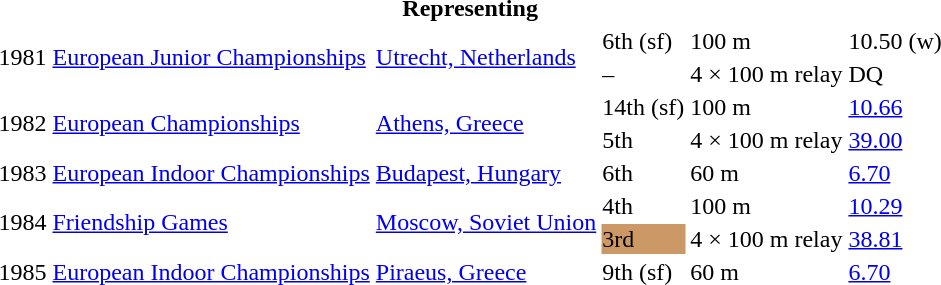<table>
<tr>
<th colspan="6">Representing </th>
</tr>
<tr>
<td rowspan=2>1981</td>
<td rowspan=2><a href='#'>European Junior Championships</a></td>
<td rowspan=2><a href='#'>Utrecht, Netherlands</a></td>
<td>6th (sf)</td>
<td>100 m</td>
<td>10.50 (w)</td>
</tr>
<tr>
<td>–</td>
<td>4 × 100 m relay</td>
<td>DQ</td>
</tr>
<tr>
<td rowspan=2>1982</td>
<td rowspan=2><a href='#'>European Championships</a></td>
<td rowspan=2><a href='#'>Athens, Greece</a></td>
<td>14th (sf)</td>
<td>100 m</td>
<td><a href='#'>10.66</a></td>
</tr>
<tr>
<td>5th</td>
<td>4 × 100 m relay</td>
<td><a href='#'>39.00</a></td>
</tr>
<tr>
<td>1983</td>
<td><a href='#'>European Indoor Championships</a></td>
<td><a href='#'>Budapest, Hungary</a></td>
<td>6th</td>
<td>60 m</td>
<td><a href='#'>6.70</a></td>
</tr>
<tr>
<td rowspan=2>1984</td>
<td rowspan=2><a href='#'>Friendship Games</a></td>
<td rowspan=2><a href='#'>Moscow, Soviet Union</a></td>
<td>4th</td>
<td>100 m</td>
<td><a href='#'>10.29</a></td>
</tr>
<tr>
<td bgcolor=cc9966>3rd</td>
<td>4 × 100 m relay</td>
<td><a href='#'>38.81</a></td>
</tr>
<tr>
<td>1985</td>
<td><a href='#'>European Indoor Championships</a></td>
<td><a href='#'>Piraeus, Greece</a></td>
<td>9th (sf)</td>
<td>60 m</td>
<td><a href='#'>6.70</a></td>
</tr>
</table>
